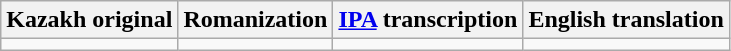<table class="wikitable">
<tr>
<th>Kazakh original</th>
<th>Romanization</th>
<th><a href='#'>IPA</a> transcription</th>
<th>English translation</th>
</tr>
<tr style="vertical-align:top;white-space:nowrap;">
<td></td>
<td></td>
<td></td>
<td></td>
</tr>
</table>
